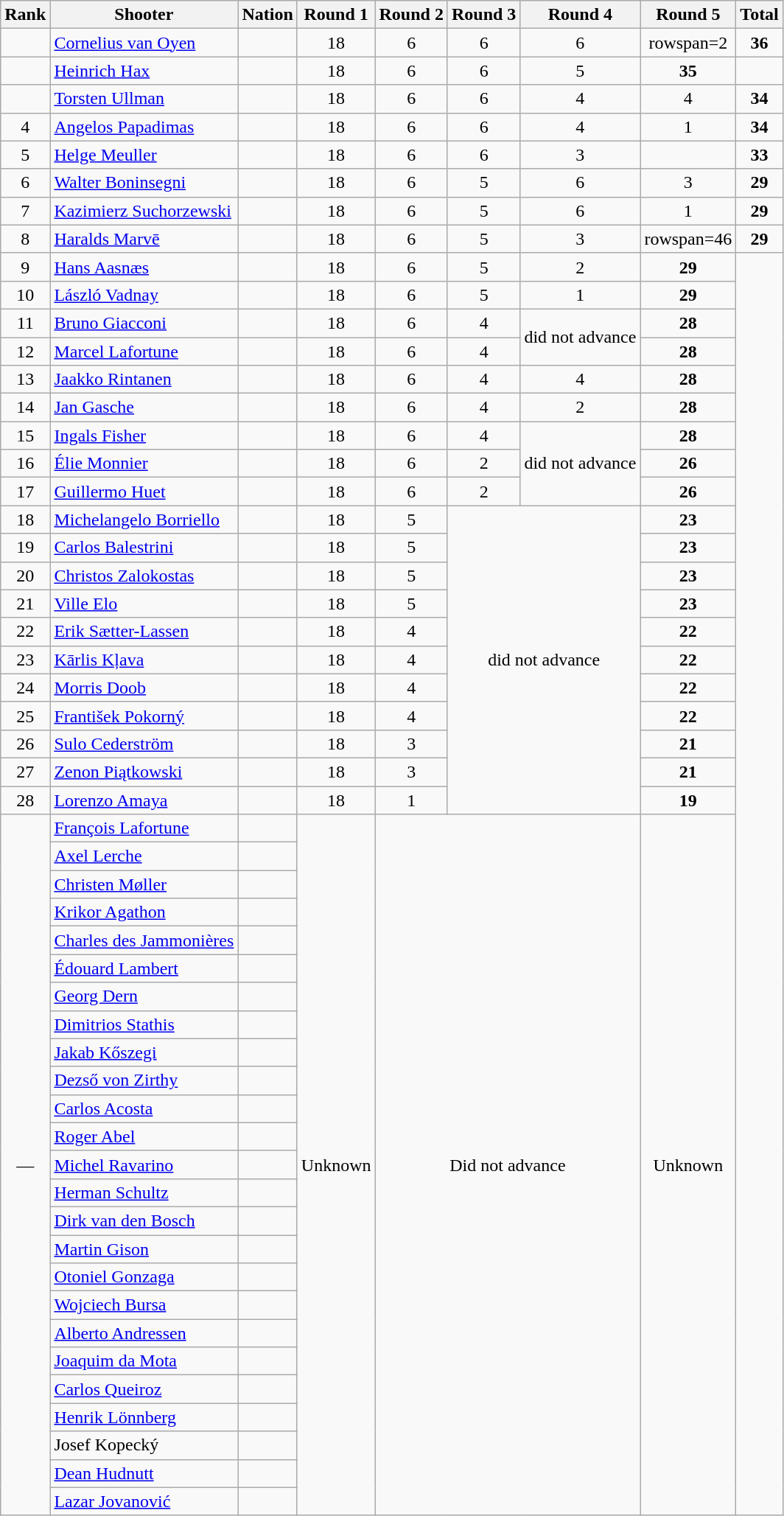<table class="wikitable sortable" style="text-align:center">
<tr>
<th>Rank</th>
<th>Shooter</th>
<th>Nation</th>
<th>Round 1</th>
<th>Round 2</th>
<th>Round 3</th>
<th>Round 4</th>
<th>Round 5</th>
<th>Total</th>
</tr>
<tr>
<td></td>
<td align=left><a href='#'>Cornelius van Oyen</a></td>
<td align=left></td>
<td>18</td>
<td>6</td>
<td>6</td>
<td>6</td>
<td>rowspan=2 </td>
<td><strong>36</strong></td>
</tr>
<tr>
<td></td>
<td align=left><a href='#'>Heinrich Hax</a></td>
<td align=left></td>
<td>18</td>
<td>6</td>
<td>6</td>
<td>5</td>
<td><strong>35</strong></td>
</tr>
<tr>
<td></td>
<td align=left><a href='#'>Torsten Ullman</a></td>
<td align=left></td>
<td>18</td>
<td>6</td>
<td>6</td>
<td>4</td>
<td>4</td>
<td><strong>34</strong></td>
</tr>
<tr>
<td>4</td>
<td align=left><a href='#'>Angelos Papadimas</a></td>
<td align=left></td>
<td>18</td>
<td>6</td>
<td>6</td>
<td>4</td>
<td>1</td>
<td><strong>34</strong></td>
</tr>
<tr>
<td>5</td>
<td align=left><a href='#'>Helge Meuller</a></td>
<td align=left></td>
<td>18</td>
<td>6</td>
<td>6</td>
<td>3</td>
<td></td>
<td><strong>33</strong></td>
</tr>
<tr>
<td>6</td>
<td align=left><a href='#'>Walter Boninsegni</a></td>
<td align=left></td>
<td>18</td>
<td>6</td>
<td>5</td>
<td>6</td>
<td>3</td>
<td><strong>29</strong></td>
</tr>
<tr>
<td>7</td>
<td align=left><a href='#'>Kazimierz Suchorzewski</a></td>
<td align=left></td>
<td>18</td>
<td>6</td>
<td>5</td>
<td>6</td>
<td>1</td>
<td><strong>29</strong></td>
</tr>
<tr>
<td>8</td>
<td align=left><a href='#'>Haralds Marvē</a></td>
<td align=left></td>
<td>18</td>
<td>6</td>
<td>5</td>
<td>3</td>
<td>rowspan=46 </td>
<td><strong>29</strong></td>
</tr>
<tr>
<td>9</td>
<td align=left><a href='#'>Hans Aasnæs</a></td>
<td align=left></td>
<td>18</td>
<td>6</td>
<td>5</td>
<td>2</td>
<td><strong>29</strong></td>
</tr>
<tr>
<td>10</td>
<td align=left><a href='#'>László Vadnay</a></td>
<td align=left></td>
<td>18</td>
<td>6</td>
<td>5</td>
<td>1</td>
<td><strong>29</strong></td>
</tr>
<tr>
<td>11</td>
<td align=left><a href='#'>Bruno Giacconi</a></td>
<td align=left></td>
<td>18</td>
<td>6</td>
<td>4</td>
<td rowspan=2>did not advance</td>
<td><strong>28</strong></td>
</tr>
<tr>
<td>12</td>
<td align=left><a href='#'>Marcel Lafortune</a></td>
<td align=left></td>
<td>18</td>
<td>6</td>
<td>4</td>
<td><strong>28</strong></td>
</tr>
<tr>
<td>13</td>
<td align=left><a href='#'>Jaakko Rintanen</a></td>
<td align=left></td>
<td>18</td>
<td>6</td>
<td>4</td>
<td>4</td>
<td><strong>28</strong></td>
</tr>
<tr>
<td>14</td>
<td align=left><a href='#'>Jan Gasche</a></td>
<td align=left></td>
<td>18</td>
<td>6</td>
<td>4</td>
<td>2</td>
<td><strong>28</strong></td>
</tr>
<tr>
<td>15</td>
<td align=left><a href='#'>Ingals Fisher</a></td>
<td align=left></td>
<td>18</td>
<td>6</td>
<td>4</td>
<td rowspan=3>did not advance</td>
<td><strong>28</strong></td>
</tr>
<tr>
<td>16</td>
<td align=left><a href='#'>Élie Monnier</a></td>
<td align=left></td>
<td>18</td>
<td>6</td>
<td>2</td>
<td><strong>26</strong></td>
</tr>
<tr>
<td>17</td>
<td align=left><a href='#'>Guillermo Huet</a></td>
<td align=left></td>
<td>18</td>
<td>6</td>
<td>2</td>
<td><strong>26</strong></td>
</tr>
<tr>
<td>18</td>
<td align=left><a href='#'>Michelangelo Borriello</a></td>
<td align=left></td>
<td>18</td>
<td>5</td>
<td rowspan=11 colspan=2>did not advance</td>
<td><strong>23</strong></td>
</tr>
<tr>
<td>19</td>
<td align=left><a href='#'>Carlos Balestrini</a></td>
<td align=left></td>
<td>18</td>
<td>5</td>
<td><strong>23</strong></td>
</tr>
<tr>
<td>20</td>
<td align=left><a href='#'>Christos Zalokostas</a></td>
<td align=left></td>
<td>18</td>
<td>5</td>
<td><strong>23</strong></td>
</tr>
<tr>
<td>21</td>
<td align=left><a href='#'>Ville Elo</a></td>
<td align=left></td>
<td>18</td>
<td>5</td>
<td><strong>23</strong></td>
</tr>
<tr>
<td>22</td>
<td align=left><a href='#'>Erik Sætter-Lassen</a></td>
<td align=left></td>
<td>18</td>
<td>4</td>
<td><strong>22</strong></td>
</tr>
<tr>
<td>23</td>
<td align=left><a href='#'>Kārlis Kļava</a></td>
<td align=left></td>
<td>18</td>
<td>4</td>
<td><strong>22</strong></td>
</tr>
<tr>
<td>24</td>
<td align=left><a href='#'>Morris Doob</a></td>
<td align=left></td>
<td>18</td>
<td>4</td>
<td><strong>22</strong></td>
</tr>
<tr>
<td>25</td>
<td align=left><a href='#'>František Pokorný</a></td>
<td align=left></td>
<td>18</td>
<td>4</td>
<td><strong>22</strong></td>
</tr>
<tr>
<td>26</td>
<td align=left><a href='#'>Sulo Cederström</a></td>
<td align=left></td>
<td>18</td>
<td>3</td>
<td><strong>21</strong></td>
</tr>
<tr>
<td>27</td>
<td align=left><a href='#'>Zenon Piątkowski</a></td>
<td align=left></td>
<td>18</td>
<td>3</td>
<td><strong>21</strong></td>
</tr>
<tr>
<td>28</td>
<td align=left><a href='#'>Lorenzo Amaya</a></td>
<td align=left></td>
<td>18</td>
<td>1</td>
<td><strong>19</strong></td>
</tr>
<tr>
<td rowspan=25 data-sort-value=29>—</td>
<td align=left><a href='#'>François Lafortune</a></td>
<td align=left></td>
<td rowspan=25 data-sort-value=0>Unknown</td>
<td rowspan=25 colspan=3 data-sort-value=0>Did not advance</td>
<td rowspan=25 data-sort-value=0>Unknown</td>
</tr>
<tr>
<td align=left><a href='#'>Axel Lerche</a></td>
<td align=left></td>
</tr>
<tr>
<td align=left><a href='#'>Christen Møller</a></td>
<td align=left></td>
</tr>
<tr>
<td align=left><a href='#'>Krikor Agathon</a></td>
<td align=left></td>
</tr>
<tr>
<td align=left><a href='#'>Charles des Jammonières</a></td>
<td align=left></td>
</tr>
<tr>
<td align=left><a href='#'>Édouard Lambert</a></td>
<td align=left></td>
</tr>
<tr>
<td align=left><a href='#'>Georg Dern</a></td>
<td align=left></td>
</tr>
<tr>
<td align=left><a href='#'>Dimitrios Stathis</a></td>
<td align=left></td>
</tr>
<tr>
<td align=left><a href='#'>Jakab Kőszegi</a></td>
<td align=left></td>
</tr>
<tr>
<td align=left><a href='#'>Dezső von Zirthy</a></td>
<td align=left></td>
</tr>
<tr>
<td align=left><a href='#'>Carlos Acosta</a></td>
<td align=left></td>
</tr>
<tr>
<td align=left><a href='#'>Roger Abel</a></td>
<td align=left></td>
</tr>
<tr>
<td align=left><a href='#'>Michel Ravarino</a></td>
<td align=left></td>
</tr>
<tr>
<td align=left><a href='#'>Herman Schultz</a></td>
<td align=left></td>
</tr>
<tr>
<td align=left><a href='#'>Dirk van den Bosch</a></td>
<td align=left></td>
</tr>
<tr>
<td align=left><a href='#'>Martin Gison</a></td>
<td align=left></td>
</tr>
<tr>
<td align=left><a href='#'>Otoniel Gonzaga</a></td>
<td align=left></td>
</tr>
<tr>
<td align=left><a href='#'>Wojciech Bursa</a></td>
<td align=left></td>
</tr>
<tr>
<td align=left><a href='#'>Alberto Andressen</a></td>
<td align=left></td>
</tr>
<tr>
<td align=left><a href='#'>Joaquim da Mota</a></td>
<td align=left></td>
</tr>
<tr>
<td align=left><a href='#'>Carlos Queiroz</a></td>
<td align=left></td>
</tr>
<tr>
<td align=left><a href='#'>Henrik Lönnberg</a></td>
<td align=left></td>
</tr>
<tr>
<td align=left>Josef Kopecký</td>
<td align=left></td>
</tr>
<tr>
<td align=left><a href='#'>Dean Hudnutt</a></td>
<td align=left></td>
</tr>
<tr>
<td align=left><a href='#'>Lazar Jovanović</a></td>
<td align=left></td>
</tr>
</table>
